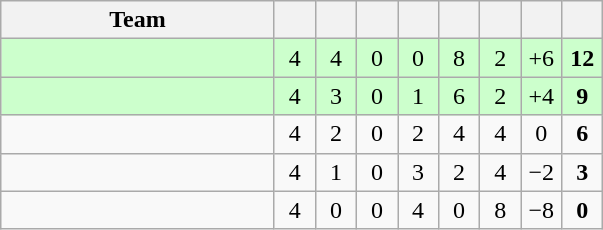<table class="wikitable" style="text-align: center;">
<tr>
<th width="175">Team</th>
<th width="20"></th>
<th width="20"></th>
<th width="20"></th>
<th width="20"></th>
<th width="20"></th>
<th width="20"></th>
<th width="20"></th>
<th width="20"><strong></strong></th>
</tr>
<tr style="background:#ccffcc;">
<td align=left></td>
<td>4</td>
<td>4</td>
<td>0</td>
<td>0</td>
<td>8</td>
<td>2</td>
<td>+6</td>
<td><strong>12</strong></td>
</tr>
<tr style="background:#ccffcc;">
<td align=left></td>
<td>4</td>
<td>3</td>
<td>0</td>
<td>1</td>
<td>6</td>
<td>2</td>
<td>+4</td>
<td><strong>9</strong></td>
</tr>
<tr bgcolor=>
<td align=left></td>
<td>4</td>
<td>2</td>
<td>0</td>
<td>2</td>
<td>4</td>
<td>4</td>
<td>0</td>
<td><strong>6</strong></td>
</tr>
<tr bgcolor=>
<td align=left></td>
<td>4</td>
<td>1</td>
<td>0</td>
<td>3</td>
<td>2</td>
<td>4</td>
<td>−2</td>
<td><strong>3</strong></td>
</tr>
<tr bgcolor=>
<td align=left></td>
<td>4</td>
<td>0</td>
<td>0</td>
<td>4</td>
<td>0</td>
<td>8</td>
<td>−8</td>
<td><strong>0</strong></td>
</tr>
</table>
